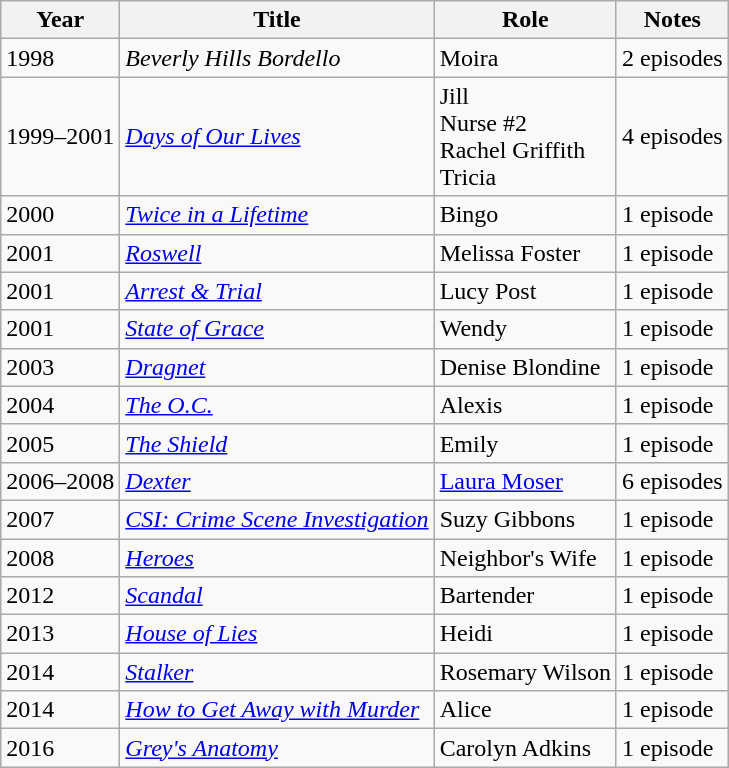<table class="wikitable sortable">
<tr>
<th>Year</th>
<th>Title</th>
<th>Role</th>
<th class="unsortable">Notes</th>
</tr>
<tr>
<td>1998</td>
<td><em>Beverly Hills Bordello</em></td>
<td>Moira</td>
<td>2 episodes</td>
</tr>
<tr>
<td>1999–2001</td>
<td><em><a href='#'>Days of Our Lives</a></em></td>
<td>Jill<br>Nurse #2<br>Rachel Griffith<br>Tricia</td>
<td>4 episodes</td>
</tr>
<tr>
<td>2000</td>
<td><em><a href='#'>Twice in a Lifetime</a></em></td>
<td>Bingo</td>
<td>1 episode</td>
</tr>
<tr>
<td>2001</td>
<td><em><a href='#'>Roswell</a></em></td>
<td>Melissa Foster</td>
<td>1 episode</td>
</tr>
<tr>
<td>2001</td>
<td><em><a href='#'>Arrest & Trial</a></em></td>
<td>Lucy Post</td>
<td>1 episode</td>
</tr>
<tr>
<td>2001</td>
<td><em><a href='#'>State of Grace</a></em></td>
<td>Wendy</td>
<td>1 episode</td>
</tr>
<tr>
<td>2003</td>
<td><em><a href='#'>Dragnet</a></em></td>
<td>Denise Blondine</td>
<td>1 episode</td>
</tr>
<tr>
<td>2004</td>
<td><em><a href='#'>The O.C.</a></em></td>
<td>Alexis</td>
<td>1 episode</td>
</tr>
<tr>
<td>2005</td>
<td><em><a href='#'>The Shield</a></em></td>
<td>Emily</td>
<td>1 episode</td>
</tr>
<tr>
<td>2006–2008</td>
<td><em><a href='#'>Dexter</a></em></td>
<td><a href='#'>Laura Moser</a></td>
<td>6 episodes</td>
</tr>
<tr>
<td>2007</td>
<td><em><a href='#'>CSI: Crime Scene Investigation</a></em></td>
<td>Suzy Gibbons</td>
<td>1 episode</td>
</tr>
<tr>
<td>2008</td>
<td><em><a href='#'>Heroes</a></em></td>
<td>Neighbor's Wife</td>
<td>1 episode</td>
</tr>
<tr>
<td>2012</td>
<td><em><a href='#'>Scandal</a></em></td>
<td>Bartender</td>
<td>1 episode</td>
</tr>
<tr>
<td>2013</td>
<td><em><a href='#'>House of Lies</a></em></td>
<td>Heidi</td>
<td>1 episode</td>
</tr>
<tr>
<td>2014</td>
<td><em><a href='#'>Stalker</a></em></td>
<td>Rosemary Wilson</td>
<td>1 episode</td>
</tr>
<tr>
<td>2014</td>
<td><em><a href='#'>How to Get Away with Murder</a></em></td>
<td>Alice</td>
<td>1 episode</td>
</tr>
<tr>
<td>2016</td>
<td><em><a href='#'>Grey's Anatomy</a></em></td>
<td>Carolyn Adkins</td>
<td>1 episode</td>
</tr>
</table>
